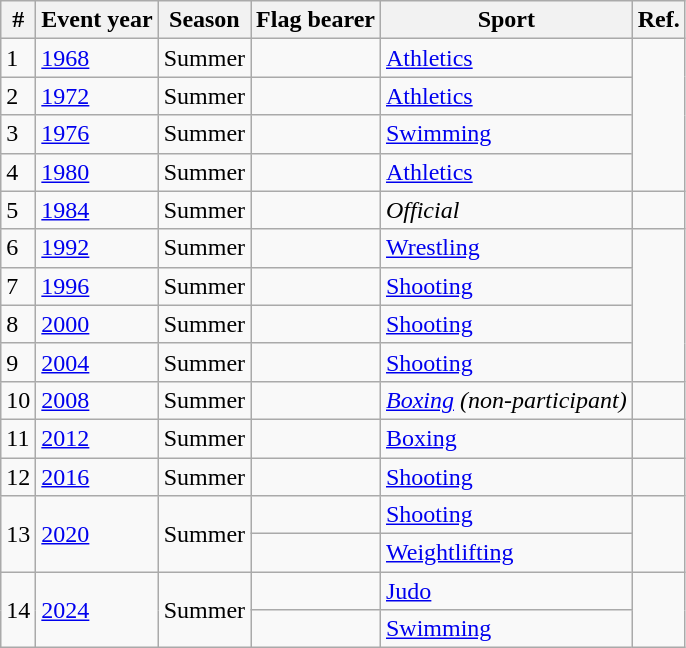<table class="wikitable sortable">
<tr>
<th>#</th>
<th>Event year</th>
<th>Season</th>
<th>Flag bearer</th>
<th>Sport</th>
<th>Ref.</th>
</tr>
<tr>
<td>1</td>
<td><a href='#'>1968</a></td>
<td>Summer</td>
<td></td>
<td><a href='#'>Athletics</a></td>
<td rowspan=4></td>
</tr>
<tr>
<td>2</td>
<td><a href='#'>1972</a></td>
<td>Summer</td>
<td></td>
<td><a href='#'>Athletics</a></td>
</tr>
<tr>
<td>3</td>
<td><a href='#'>1976</a></td>
<td>Summer</td>
<td></td>
<td><a href='#'>Swimming</a></td>
</tr>
<tr>
<td>4</td>
<td><a href='#'>1980</a></td>
<td>Summer</td>
<td></td>
<td><a href='#'>Athletics</a></td>
</tr>
<tr>
<td>5</td>
<td><a href='#'>1984</a></td>
<td>Summer</td>
<td></td>
<td><em>Official</em></td>
<td></td>
</tr>
<tr>
<td>6</td>
<td><a href='#'>1992</a></td>
<td>Summer</td>
<td></td>
<td><a href='#'>Wrestling</a></td>
<td rowspan=4></td>
</tr>
<tr>
<td>7</td>
<td><a href='#'>1996</a></td>
<td>Summer</td>
<td></td>
<td><a href='#'>Shooting</a></td>
</tr>
<tr>
<td>8</td>
<td><a href='#'>2000</a></td>
<td>Summer</td>
<td></td>
<td><a href='#'>Shooting</a></td>
</tr>
<tr>
<td>9</td>
<td><a href='#'>2004</a></td>
<td>Summer</td>
<td></td>
<td><a href='#'>Shooting</a></td>
</tr>
<tr>
<td>10</td>
<td><a href='#'>2008</a></td>
<td>Summer</td>
<td></td>
<td><em><a href='#'>Boxing</a> (non-participant)</em></td>
<td></td>
</tr>
<tr>
<td>11</td>
<td><a href='#'>2012</a></td>
<td>Summer</td>
<td></td>
<td><a href='#'>Boxing</a></td>
<td></td>
</tr>
<tr>
<td>12</td>
<td><a href='#'>2016</a></td>
<td>Summer</td>
<td></td>
<td><a href='#'>Shooting</a></td>
<td></td>
</tr>
<tr>
<td rowspan=2>13</td>
<td rowspan=2><a href='#'>2020</a></td>
<td rowspan=2>Summer</td>
<td></td>
<td><a href='#'>Shooting</a></td>
<td rowspan=2></td>
</tr>
<tr>
<td></td>
<td><a href='#'>Weightlifting</a></td>
</tr>
<tr>
<td rowspan=2>14</td>
<td rowspan=2><a href='#'>2024</a></td>
<td rowspan=2>Summer</td>
<td></td>
<td><a href='#'>Judo</a></td>
<td rowspan=2></td>
</tr>
<tr>
<td></td>
<td><a href='#'>Swimming</a></td>
</tr>
</table>
